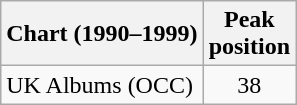<table class="wikitable sortable">
<tr>
<th>Chart (1990–1999)</th>
<th>Peak<br>position</th>
</tr>
<tr>
<td>UK Albums (OCC)</td>
<td style="text-align:center;">38</td>
</tr>
</table>
